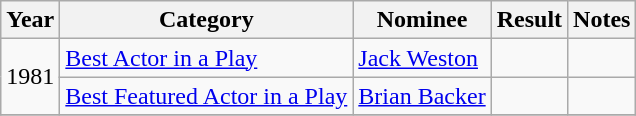<table class="wikitable sortable">
<tr>
<th>Year</th>
<th>Category</th>
<th>Nominee</th>
<th>Result</th>
<th>Notes</th>
</tr>
<tr>
<td rowspan=2>1981</td>
<td><a href='#'>Best Actor in a Play</a></td>
<td><a href='#'>Jack Weston</a></td>
<td></td>
<td></td>
</tr>
<tr>
<td><a href='#'>Best Featured Actor in a Play</a></td>
<td><a href='#'>Brian Backer</a></td>
<td></td>
<td></td>
</tr>
<tr>
</tr>
</table>
